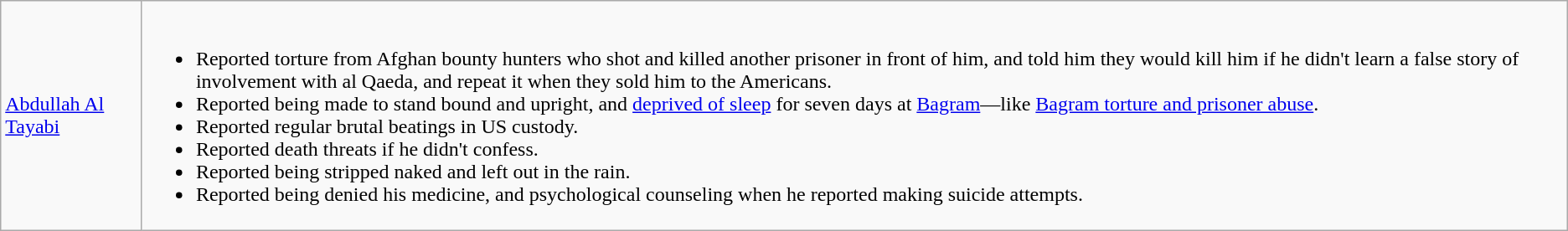<table class="wikitable">
<tr>
<td><a href='#'>Abdullah Al Tayabi</a></td>
<td><br><ul><li>Reported torture from Afghan bounty hunters who shot and killed another prisoner in front of him, and told him they would kill him if he didn't learn a false story of involvement with al Qaeda, and repeat it when they sold him to the Americans.</li><li>Reported being made to stand bound and upright, and <a href='#'>deprived of sleep</a> for seven days at <a href='#'>Bagram</a>—like <a href='#'>Bagram torture and prisoner abuse</a>.</li><li>Reported regular brutal beatings in US custody.</li><li>Reported death threats if he didn't confess.</li><li>Reported being stripped naked and left out in the rain.</li><li>Reported being denied his medicine, and psychological counseling when he reported making suicide attempts.</li></ul></td>
</tr>
</table>
